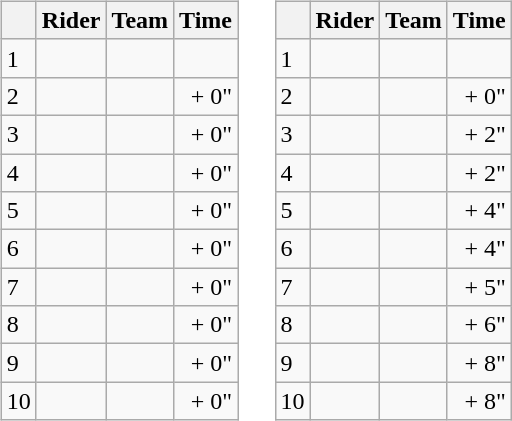<table>
<tr>
<td><br><table class="wikitable">
<tr>
<th></th>
<th>Rider</th>
<th>Team</th>
<th>Time</th>
</tr>
<tr>
<td>1</td>
<td></td>
<td></td>
<td align="right"></td>
</tr>
<tr>
<td>2</td>
<td></td>
<td></td>
<td align="right">+ 0"</td>
</tr>
<tr>
<td>3</td>
<td></td>
<td></td>
<td align="right">+ 0"</td>
</tr>
<tr>
<td>4</td>
<td></td>
<td></td>
<td align="right">+ 0"</td>
</tr>
<tr>
<td>5</td>
<td></td>
<td></td>
<td align="right">+ 0"</td>
</tr>
<tr>
<td>6</td>
<td></td>
<td></td>
<td align="right">+ 0"</td>
</tr>
<tr>
<td>7</td>
<td></td>
<td></td>
<td align="right">+ 0"</td>
</tr>
<tr>
<td>8</td>
<td></td>
<td></td>
<td align="right">+ 0"</td>
</tr>
<tr>
<td>9</td>
<td></td>
<td></td>
<td align="right">+ 0"</td>
</tr>
<tr>
<td>10</td>
<td></td>
<td></td>
<td align="right">+ 0"</td>
</tr>
</table>
</td>
<td></td>
<td><br><table class="wikitable">
<tr>
<th></th>
<th>Rider</th>
<th>Team</th>
<th>Time</th>
</tr>
<tr>
<td>1</td>
<td> </td>
<td></td>
<td align="right"></td>
</tr>
<tr>
<td>2</td>
<td> </td>
<td></td>
<td align="right">+ 0"</td>
</tr>
<tr>
<td>3</td>
<td></td>
<td></td>
<td align="right">+ 2"</td>
</tr>
<tr>
<td>4</td>
<td></td>
<td></td>
<td align="right">+ 2"</td>
</tr>
<tr>
<td>5</td>
<td> </td>
<td></td>
<td align="right">+ 4"</td>
</tr>
<tr>
<td>6</td>
<td></td>
<td></td>
<td align="right">+ 4"</td>
</tr>
<tr>
<td>7</td>
<td></td>
<td></td>
<td align="right">+ 5"</td>
</tr>
<tr>
<td>8</td>
<td></td>
<td></td>
<td align="right">+ 6"</td>
</tr>
<tr>
<td>9</td>
<td></td>
<td></td>
<td align="right">+ 8"</td>
</tr>
<tr>
<td>10</td>
<td></td>
<td></td>
<td align="right">+ 8"</td>
</tr>
</table>
</td>
</tr>
</table>
